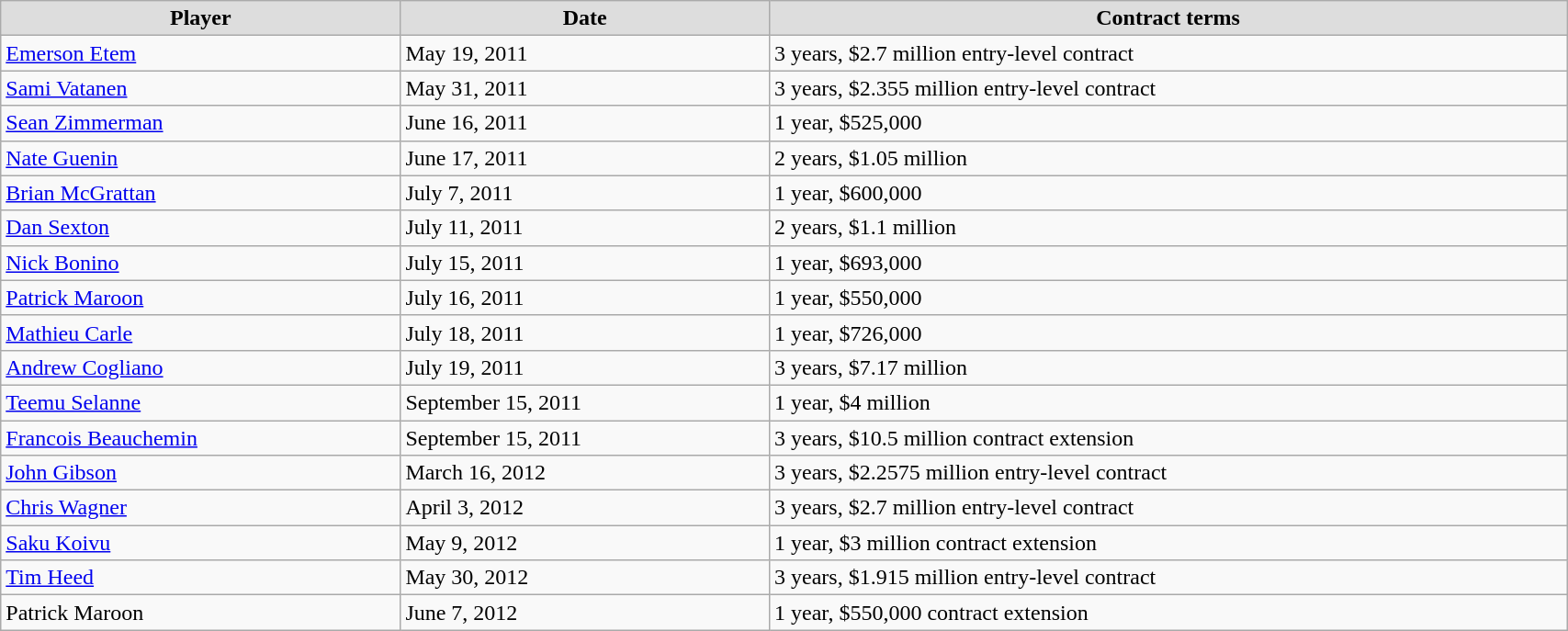<table class="wikitable" style="width:90%;">
<tr style="text-align:center; background:#ddd;">
<td><strong>Player</strong></td>
<td><strong>Date</strong></td>
<td><strong>Contract terms</strong></td>
</tr>
<tr>
<td><a href='#'>Emerson Etem</a></td>
<td>May 19, 2011</td>
<td>3 years, $2.7 million entry-level contract</td>
</tr>
<tr>
<td><a href='#'>Sami Vatanen</a></td>
<td>May 31, 2011</td>
<td>3 years, $2.355 million entry-level contract</td>
</tr>
<tr>
<td><a href='#'>Sean Zimmerman</a></td>
<td>June 16, 2011</td>
<td>1 year, $525,000</td>
</tr>
<tr>
<td><a href='#'>Nate Guenin</a></td>
<td>June 17, 2011</td>
<td>2 years, $1.05 million</td>
</tr>
<tr>
<td><a href='#'>Brian McGrattan</a></td>
<td>July 7, 2011</td>
<td>1 year, $600,000</td>
</tr>
<tr>
<td><a href='#'>Dan Sexton</a></td>
<td>July 11, 2011</td>
<td>2 years, $1.1 million</td>
</tr>
<tr>
<td><a href='#'>Nick Bonino</a></td>
<td>July 15, 2011</td>
<td>1 year, $693,000</td>
</tr>
<tr>
<td><a href='#'>Patrick Maroon</a></td>
<td>July 16, 2011</td>
<td>1 year, $550,000</td>
</tr>
<tr>
<td><a href='#'>Mathieu Carle</a></td>
<td>July 18, 2011</td>
<td>1 year, $726,000</td>
</tr>
<tr>
<td><a href='#'>Andrew Cogliano</a></td>
<td>July 19, 2011</td>
<td>3 years, $7.17 million</td>
</tr>
<tr>
<td><a href='#'>Teemu Selanne</a></td>
<td>September 15, 2011</td>
<td>1 year, $4 million</td>
</tr>
<tr>
<td><a href='#'>Francois Beauchemin</a></td>
<td>September 15, 2011</td>
<td>3 years, $10.5 million contract extension</td>
</tr>
<tr>
<td><a href='#'>John Gibson</a></td>
<td>March 16, 2012</td>
<td>3 years, $2.2575 million entry-level contract</td>
</tr>
<tr>
<td><a href='#'>Chris Wagner</a></td>
<td>April 3, 2012</td>
<td>3 years, $2.7 million entry-level contract</td>
</tr>
<tr>
<td><a href='#'>Saku Koivu</a></td>
<td>May 9, 2012</td>
<td>1 year, $3 million contract extension</td>
</tr>
<tr>
<td><a href='#'>Tim Heed</a></td>
<td>May 30, 2012</td>
<td>3 years, $1.915 million entry-level contract</td>
</tr>
<tr>
<td>Patrick Maroon</td>
<td>June 7, 2012</td>
<td>1 year, $550,000 contract extension</td>
</tr>
</table>
